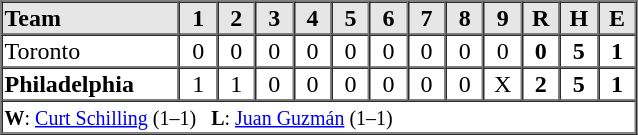<table border=1 cellspacing=0 width=425 style="margin-left:3em;">
<tr style="text-align:center; background-color:#e6e6e6;">
<th align=left width=28%>Team</th>
<th width=6%>1</th>
<th width=6%>2</th>
<th width=6%>3</th>
<th width=6%>4</th>
<th width=6%>5</th>
<th width=6%>6</th>
<th width=6%>7</th>
<th width=6%>8</th>
<th width=6%>9</th>
<th width=6%>R</th>
<th width=6%>H</th>
<th width=6%>E</th>
</tr>
<tr style="text-align:center;">
<td align=left>Toronto</td>
<td>0</td>
<td>0</td>
<td>0</td>
<td>0</td>
<td>0</td>
<td>0</td>
<td>0</td>
<td>0</td>
<td>0</td>
<td><strong>0</strong></td>
<td><strong>5</strong></td>
<td><strong>1</strong></td>
</tr>
<tr style="text-align:center;">
<td align=left><strong>Philadelphia</strong></td>
<td>1</td>
<td>1</td>
<td>0</td>
<td>0</td>
<td>0</td>
<td>0</td>
<td>0</td>
<td>0</td>
<td>X</td>
<td><strong>2</strong></td>
<td><strong>5</strong></td>
<td><strong>1</strong></td>
</tr>
<tr style="text-align:left;">
<td colspan=13><small><strong>W</strong>: <a href='#'>Curt Schilling</a> (1–1)   <strong>L</strong>: <a href='#'>Juan Guzmán</a> (1–1)  </small></td>
</tr>
</table>
